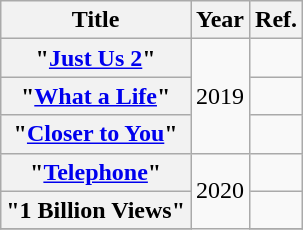<table class="wikitable plainrowheaders" style="text-align:center;">
<tr>
<th>Title</th>
<th>Year</th>
<th>Ref.</th>
</tr>
<tr>
<th scope=row>"<a href='#'>Just Us 2</a>" </th>
<td rowspan="3">2019</td>
<td></td>
</tr>
<tr>
<th scope=row>"<a href='#'>What a Life</a>"</th>
<td></td>
</tr>
<tr>
<th scope=row>"<a href='#'>Closer to You</a>"</th>
<td></td>
</tr>
<tr>
<th scope=row>"<a href='#'>Telephone</a>" </th>
<td rowspan="4">2020</td>
<td></td>
</tr>
<tr>
<th scope=row>"1 Billion Views" </th>
<td></td>
</tr>
<tr>
</tr>
</table>
